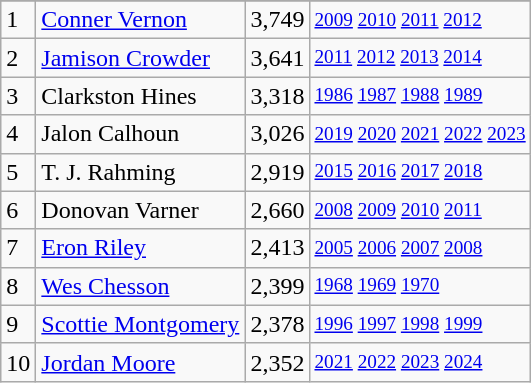<table class="wikitable">
<tr>
</tr>
<tr>
<td>1</td>
<td><a href='#'>Conner Vernon</a></td>
<td>3,749</td>
<td style="font-size:80%;"><a href='#'>2009</a> <a href='#'>2010</a> <a href='#'>2011</a> <a href='#'>2012</a></td>
</tr>
<tr>
<td>2</td>
<td><a href='#'>Jamison Crowder</a></td>
<td>3,641</td>
<td style="font-size:80%;"><a href='#'>2011</a> <a href='#'>2012</a> <a href='#'>2013</a> <a href='#'>2014</a></td>
</tr>
<tr>
<td>3</td>
<td>Clarkston Hines</td>
<td>3,318</td>
<td style="font-size:80%;"><a href='#'>1986</a> <a href='#'>1987</a> <a href='#'>1988</a> <a href='#'>1989</a></td>
</tr>
<tr>
<td>4</td>
<td>Jalon Calhoun</td>
<td>3,026</td>
<td style="font-size:80%;"><a href='#'>2019</a> <a href='#'>2020</a> <a href='#'>2021</a> <a href='#'>2022</a> <a href='#'>2023</a></td>
</tr>
<tr>
<td>5</td>
<td>T. J. Rahming</td>
<td>2,919</td>
<td style="font-size:80%;"><a href='#'>2015</a> <a href='#'>2016</a> <a href='#'>2017</a> <a href='#'>2018</a></td>
</tr>
<tr>
<td>6</td>
<td>Donovan Varner</td>
<td>2,660</td>
<td style="font-size:80%;"><a href='#'>2008</a> <a href='#'>2009</a> <a href='#'>2010</a> <a href='#'>2011</a></td>
</tr>
<tr>
<td>7</td>
<td><a href='#'>Eron Riley</a></td>
<td>2,413</td>
<td style="font-size:80%;"><a href='#'>2005</a> <a href='#'>2006</a> <a href='#'>2007</a> <a href='#'>2008</a></td>
</tr>
<tr>
<td>8</td>
<td><a href='#'>Wes Chesson</a></td>
<td>2,399</td>
<td style="font-size:80%;"><a href='#'>1968</a> <a href='#'>1969</a> <a href='#'>1970</a></td>
</tr>
<tr>
<td>9</td>
<td><a href='#'>Scottie Montgomery</a></td>
<td>2,378</td>
<td style="font-size:80%;"><a href='#'>1996</a> <a href='#'>1997</a> <a href='#'>1998</a> <a href='#'>1999</a></td>
</tr>
<tr>
<td>10</td>
<td><a href='#'>Jordan Moore</a></td>
<td>2,352</td>
<td style="font-size:80%;"><a href='#'>2021</a> <a href='#'>2022</a> <a href='#'>2023</a> <a href='#'>2024</a></td>
</tr>
</table>
